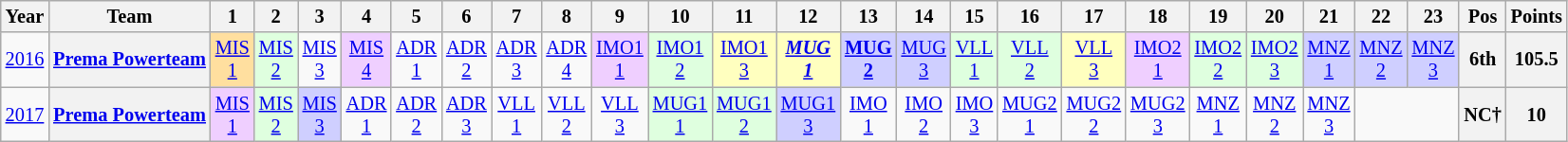<table class="wikitable" style="text-align:center; font-size:85%">
<tr>
<th>Year</th>
<th>Team</th>
<th>1</th>
<th>2</th>
<th>3</th>
<th>4</th>
<th>5</th>
<th>6</th>
<th>7</th>
<th>8</th>
<th>9</th>
<th>10</th>
<th>11</th>
<th>12</th>
<th>13</th>
<th>14</th>
<th>15</th>
<th>16</th>
<th>17</th>
<th>18</th>
<th>19</th>
<th>20</th>
<th>21</th>
<th>22</th>
<th>23</th>
<th>Pos</th>
<th>Points</th>
</tr>
<tr>
<td><a href='#'>2016</a></td>
<th nowrap><a href='#'>Prema Powerteam</a></th>
<td style="background:#FFDF9F;"><a href='#'>MIS<br>1</a><br></td>
<td style="background:#DFFFDF;"><a href='#'>MIS<br>2</a><br></td>
<td><a href='#'>MIS<br>3</a></td>
<td style="background:#EFCFFF;"><a href='#'>MIS<br>4</a><br></td>
<td><a href='#'>ADR<br>1</a></td>
<td><a href='#'>ADR<br>2</a></td>
<td><a href='#'>ADR<br>3</a></td>
<td><a href='#'>ADR<br>4</a></td>
<td style="background:#EFCFFF;"><a href='#'>IMO1<br>1</a><br></td>
<td style="background:#DFFFDF;"><a href='#'>IMO1<br>2</a><br></td>
<td style="background:#FFFFBF;"><a href='#'>IMO1<br>3</a><br></td>
<td style="background:#FFFFBF;"><strong><em><a href='#'>MUG<br>1</a></em></strong><br></td>
<td style="background:#CFCFFF;"><strong><a href='#'>MUG<br>2</a></strong><br></td>
<td style="background:#CFCFFF;"><a href='#'>MUG<br>3</a><br></td>
<td style="background:#DFFFDF;"><a href='#'>VLL<br>1</a><br></td>
<td style="background:#DFFFDF;"><a href='#'>VLL<br>2</a><br></td>
<td style="background:#FFFFBF;"><a href='#'>VLL<br>3</a><br></td>
<td style="background:#EFCFFF;"><a href='#'>IMO2<br>1</a><br></td>
<td style="background:#DFFFDF;"><a href='#'>IMO2<br>2</a><br></td>
<td style="background:#DFFFDF;"><a href='#'>IMO2<br>3</a><br></td>
<td style="background:#CFCFFF;"><a href='#'>MNZ<br>1</a><br></td>
<td style="background:#CFCFFF;"><a href='#'>MNZ<br>2</a><br></td>
<td style="background:#CFCFFF;"><a href='#'>MNZ<br>3</a><br></td>
<th>6th</th>
<th>105.5</th>
</tr>
<tr>
<td><a href='#'>2017</a></td>
<th nowrap><a href='#'>Prema Powerteam</a></th>
<td style="background:#EFCFFF;"><a href='#'>MIS<br>1</a><br></td>
<td style="background:#DFFFDF;"><a href='#'>MIS<br>2</a><br></td>
<td style="background:#CFCFFF;"><a href='#'>MIS<br>3</a><br></td>
<td><a href='#'>ADR<br>1</a></td>
<td><a href='#'>ADR<br>2</a></td>
<td><a href='#'>ADR<br>3</a></td>
<td><a href='#'>VLL<br>1</a></td>
<td><a href='#'>VLL<br>2</a></td>
<td><a href='#'>VLL<br>3</a></td>
<td style="background:#DFFFDF;"><a href='#'>MUG1<br>1</a><br></td>
<td style="background:#DFFFDF;"><a href='#'>MUG1<br>2</a><br></td>
<td style="background:#CFCFFF;"><a href='#'>MUG1<br>3</a><br></td>
<td><a href='#'>IMO<br>1</a></td>
<td><a href='#'>IMO<br>2</a></td>
<td><a href='#'>IMO<br>3</a></td>
<td><a href='#'>MUG2<br>1</a></td>
<td><a href='#'>MUG2<br>2</a></td>
<td><a href='#'>MUG2<br>3</a></td>
<td><a href='#'>MNZ<br>1</a></td>
<td><a href='#'>MNZ<br>2</a></td>
<td><a href='#'>MNZ<br>3</a></td>
<td colspan=2></td>
<th>NC†</th>
<th>10</th>
</tr>
</table>
